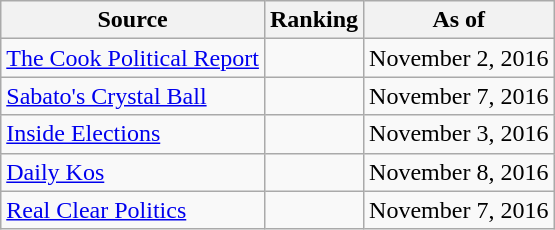<table class="wikitable" style="text-align:center">
<tr>
<th>Source</th>
<th>Ranking</th>
<th>As of</th>
</tr>
<tr>
<td align=left><a href='#'>The Cook Political Report</a></td>
<td></td>
<td>November 2, 2016</td>
</tr>
<tr>
<td align=left><a href='#'>Sabato's Crystal Ball</a></td>
<td></td>
<td>November 7, 2016</td>
</tr>
<tr>
<td align=left><a href='#'>Inside Elections</a></td>
<td></td>
<td>November 3, 2016</td>
</tr>
<tr>
<td align=left><a href='#'>Daily Kos</a></td>
<td></td>
<td>November 8, 2016</td>
</tr>
<tr>
<td align=left><a href='#'>Real Clear Politics</a></td>
<td></td>
<td>November 7, 2016</td>
</tr>
</table>
